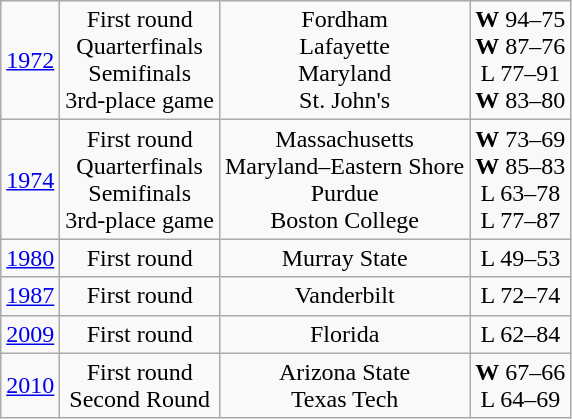<table class="wikitable">
<tr align="center">
<td><a href='#'>1972</a></td>
<td>First round<br>Quarterfinals<br>Semifinals<br>3rd-place game</td>
<td>Fordham<br>Lafayette<br>Maryland<br>St. John's</td>
<td><strong>W</strong> 94–75<br><strong>W</strong> 87–76<br>L 77–91<br><strong>W</strong> 83–80</td>
</tr>
<tr align="center">
<td><a href='#'>1974</a></td>
<td>First round<br>Quarterfinals<br>Semifinals<br>3rd-place game</td>
<td>Massachusetts<br>Maryland–Eastern Shore<br>Purdue<br>Boston College</td>
<td><strong>W</strong> 73–69<br><strong>W</strong> 85–83<br>L 63–78<br>L 77–87</td>
</tr>
<tr align="center">
<td><a href='#'>1980</a></td>
<td>First round</td>
<td>Murray State</td>
<td>L 49–53</td>
</tr>
<tr align="center">
<td><a href='#'>1987</a></td>
<td>First round</td>
<td>Vanderbilt</td>
<td>L 72–74</td>
</tr>
<tr align="center">
<td><a href='#'>2009</a></td>
<td>First round</td>
<td>Florida</td>
<td>L 62–84</td>
</tr>
<tr align="center">
<td><a href='#'>2010</a></td>
<td>First round<br>Second Round</td>
<td>Arizona State<br>Texas Tech</td>
<td><strong>W</strong> 67–66<br>L 64–69</td>
</tr>
</table>
